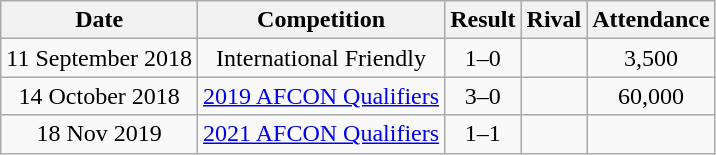<table class="wikitable sortable">
<tr>
<th>Date</th>
<th>Competition</th>
<th>Result</th>
<th>Rival</th>
<th>Attendance</th>
</tr>
<tr>
<td align="center">11 September 2018</td>
<td align="center">International Friendly</td>
<td align="center">1–0</td>
<td align="center"></td>
<td align="center">3,500</td>
</tr>
<tr>
<td align="center">14 October 2018</td>
<td align="center"><a href='#'>2019 AFCON Qualifiers</a></td>
<td align="center">3–0</td>
<td align="center"></td>
<td align="center">60,000</td>
</tr>
<tr>
<td align="center">18 Nov 2019</td>
<td align="center"><a href='#'>2021 AFCON Qualifiers</a></td>
<td align="center">1–1</td>
<td align="center"></td>
<td align="center"></td>
</tr>
</table>
